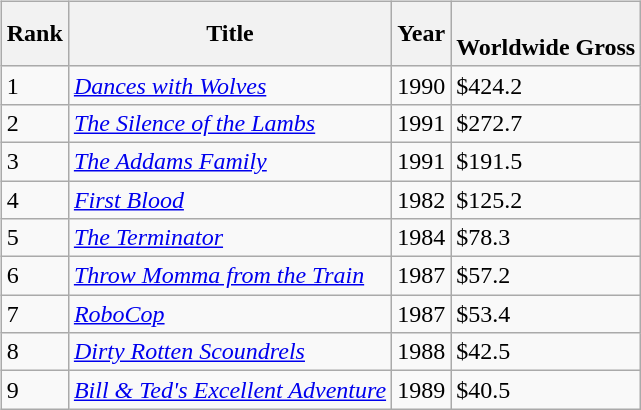<table>
<tr>
<td><br><table class="wikitable sortable">
<tr>
<th>Rank</th>
<th>Title</th>
<th>Year</th>
<th><br>Worldwide Gross</th>
</tr>
<tr>
<td>1</td>
<td><em><a href='#'>Dances with Wolves</a></em></td>
<td>1990</td>
<td>$424.2</td>
</tr>
<tr>
<td>2</td>
<td><em><a href='#'>The Silence of the Lambs</a></em></td>
<td>1991</td>
<td>$272.7</td>
</tr>
<tr>
<td>3</td>
<td><em><a href='#'>The Addams Family</a></em></td>
<td>1991</td>
<td>$191.5</td>
</tr>
<tr>
<td>4</td>
<td><em><a href='#'>First Blood</a></em></td>
<td>1982</td>
<td>$125.2</td>
</tr>
<tr>
<td>5</td>
<td><em><a href='#'>The Terminator</a></em></td>
<td>1984</td>
<td>$78.3</td>
</tr>
<tr>
<td>6</td>
<td><em><a href='#'>Throw Momma from the Train</a></em></td>
<td>1987</td>
<td>$57.2</td>
</tr>
<tr>
<td>7</td>
<td><em><a href='#'>RoboCop</a></em></td>
<td>1987</td>
<td>$53.4</td>
</tr>
<tr>
<td>8</td>
<td><em><a href='#'>Dirty Rotten Scoundrels</a></em></td>
<td>1988</td>
<td>$42.5</td>
</tr>
<tr>
<td>9</td>
<td><em><a href='#'>Bill & Ted's Excellent Adventure</a></em></td>
<td>1989</td>
<td>$40.5</td>
</tr>
</table>
</td>
</tr>
</table>
